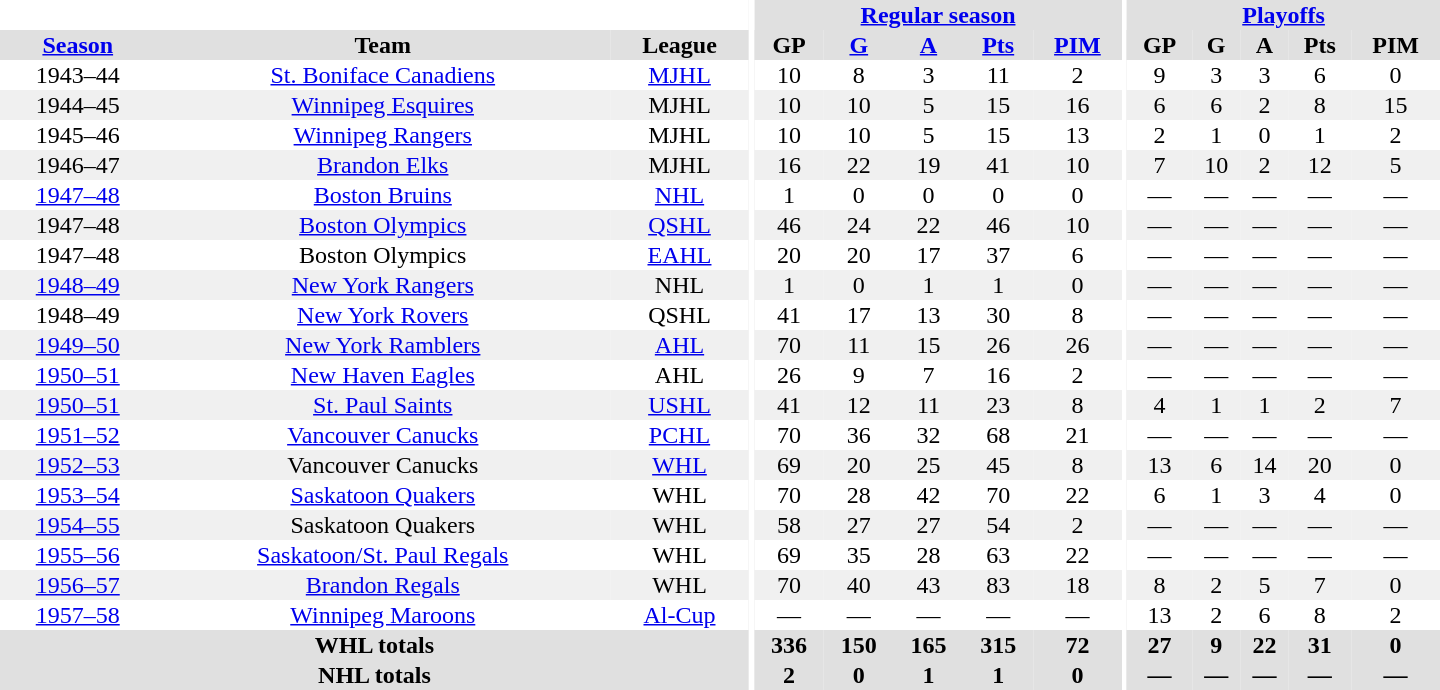<table border="0" cellpadding="1" cellspacing="0" style="text-align:center; width:60em">
<tr bgcolor="#e0e0e0">
<th colspan="3" bgcolor="#ffffff"></th>
<th rowspan="100" bgcolor="#ffffff"></th>
<th colspan="5"><a href='#'>Regular season</a></th>
<th rowspan="100" bgcolor="#ffffff"></th>
<th colspan="5"><a href='#'>Playoffs</a></th>
</tr>
<tr bgcolor="#e0e0e0">
<th><a href='#'>Season</a></th>
<th>Team</th>
<th>League</th>
<th>GP</th>
<th><a href='#'>G</a></th>
<th><a href='#'>A</a></th>
<th><a href='#'>Pts</a></th>
<th><a href='#'>PIM</a></th>
<th>GP</th>
<th>G</th>
<th>A</th>
<th>Pts</th>
<th>PIM</th>
</tr>
<tr>
<td>1943–44</td>
<td><a href='#'>St. Boniface Canadiens</a></td>
<td><a href='#'>MJHL</a></td>
<td>10</td>
<td>8</td>
<td>3</td>
<td>11</td>
<td>2</td>
<td>9</td>
<td>3</td>
<td>3</td>
<td>6</td>
<td>0</td>
</tr>
<tr bgcolor="#f0f0f0">
<td>1944–45</td>
<td><a href='#'>Winnipeg Esquires</a></td>
<td>MJHL</td>
<td>10</td>
<td>10</td>
<td>5</td>
<td>15</td>
<td>16</td>
<td>6</td>
<td>6</td>
<td>2</td>
<td>8</td>
<td>15</td>
</tr>
<tr>
<td>1945–46</td>
<td><a href='#'>Winnipeg Rangers</a></td>
<td>MJHL</td>
<td>10</td>
<td>10</td>
<td>5</td>
<td>15</td>
<td>13</td>
<td>2</td>
<td>1</td>
<td>0</td>
<td>1</td>
<td>2</td>
</tr>
<tr bgcolor="#f0f0f0">
<td>1946–47</td>
<td><a href='#'>Brandon Elks</a></td>
<td>MJHL</td>
<td>16</td>
<td>22</td>
<td>19</td>
<td>41</td>
<td>10</td>
<td>7</td>
<td>10</td>
<td>2</td>
<td>12</td>
<td>5</td>
</tr>
<tr>
<td><a href='#'>1947–48</a></td>
<td><a href='#'>Boston Bruins</a></td>
<td><a href='#'>NHL</a></td>
<td>1</td>
<td>0</td>
<td>0</td>
<td>0</td>
<td>0</td>
<td>—</td>
<td>—</td>
<td>—</td>
<td>—</td>
<td>—</td>
</tr>
<tr bgcolor="#f0f0f0">
<td>1947–48</td>
<td><a href='#'>Boston Olympics</a></td>
<td><a href='#'>QSHL</a></td>
<td>46</td>
<td>24</td>
<td>22</td>
<td>46</td>
<td>10</td>
<td>—</td>
<td>—</td>
<td>—</td>
<td>—</td>
<td>—</td>
</tr>
<tr>
<td>1947–48</td>
<td>Boston Olympics</td>
<td><a href='#'>EAHL</a></td>
<td>20</td>
<td>20</td>
<td>17</td>
<td>37</td>
<td>6</td>
<td>—</td>
<td>—</td>
<td>—</td>
<td>—</td>
<td>—</td>
</tr>
<tr bgcolor="#f0f0f0">
<td><a href='#'>1948–49</a></td>
<td><a href='#'>New York Rangers</a></td>
<td>NHL</td>
<td>1</td>
<td>0</td>
<td>1</td>
<td>1</td>
<td>0</td>
<td>—</td>
<td>—</td>
<td>—</td>
<td>—</td>
<td>—</td>
</tr>
<tr>
<td>1948–49</td>
<td><a href='#'>New York Rovers</a></td>
<td>QSHL</td>
<td>41</td>
<td>17</td>
<td>13</td>
<td>30</td>
<td>8</td>
<td>—</td>
<td>—</td>
<td>—</td>
<td>—</td>
<td>—</td>
</tr>
<tr bgcolor="#f0f0f0">
<td><a href='#'>1949–50</a></td>
<td><a href='#'>New York Ramblers</a></td>
<td><a href='#'>AHL</a></td>
<td>70</td>
<td>11</td>
<td>15</td>
<td>26</td>
<td>26</td>
<td>—</td>
<td>—</td>
<td>—</td>
<td>—</td>
<td>—</td>
</tr>
<tr>
<td><a href='#'>1950–51</a></td>
<td><a href='#'>New Haven Eagles</a></td>
<td>AHL</td>
<td>26</td>
<td>9</td>
<td>7</td>
<td>16</td>
<td>2</td>
<td>—</td>
<td>—</td>
<td>—</td>
<td>—</td>
<td>—</td>
</tr>
<tr bgcolor="#f0f0f0">
<td><a href='#'>1950–51</a></td>
<td><a href='#'>St. Paul Saints</a></td>
<td><a href='#'>USHL</a></td>
<td>41</td>
<td>12</td>
<td>11</td>
<td>23</td>
<td>8</td>
<td>4</td>
<td>1</td>
<td>1</td>
<td>2</td>
<td>7</td>
</tr>
<tr>
<td><a href='#'>1951–52</a></td>
<td><a href='#'>Vancouver Canucks</a></td>
<td><a href='#'>PCHL</a></td>
<td>70</td>
<td>36</td>
<td>32</td>
<td>68</td>
<td>21</td>
<td>—</td>
<td>—</td>
<td>—</td>
<td>—</td>
<td>—</td>
</tr>
<tr bgcolor="#f0f0f0">
<td><a href='#'>1952–53</a></td>
<td>Vancouver Canucks</td>
<td><a href='#'>WHL</a></td>
<td>69</td>
<td>20</td>
<td>25</td>
<td>45</td>
<td>8</td>
<td>13</td>
<td>6</td>
<td>14</td>
<td>20</td>
<td>0</td>
</tr>
<tr>
<td><a href='#'>1953–54</a></td>
<td><a href='#'>Saskatoon Quakers</a></td>
<td>WHL</td>
<td>70</td>
<td>28</td>
<td>42</td>
<td>70</td>
<td>22</td>
<td>6</td>
<td>1</td>
<td>3</td>
<td>4</td>
<td>0</td>
</tr>
<tr bgcolor="#f0f0f0">
<td><a href='#'>1954–55</a></td>
<td>Saskatoon Quakers</td>
<td>WHL</td>
<td>58</td>
<td>27</td>
<td>27</td>
<td>54</td>
<td>2</td>
<td>—</td>
<td>—</td>
<td>—</td>
<td>—</td>
<td>—</td>
</tr>
<tr>
<td><a href='#'>1955–56</a></td>
<td><a href='#'>Saskatoon/St. Paul Regals</a></td>
<td>WHL</td>
<td>69</td>
<td>35</td>
<td>28</td>
<td>63</td>
<td>22</td>
<td>—</td>
<td>—</td>
<td>—</td>
<td>—</td>
<td>—</td>
</tr>
<tr bgcolor="#f0f0f0">
<td><a href='#'>1956–57</a></td>
<td><a href='#'>Brandon Regals</a></td>
<td>WHL</td>
<td>70</td>
<td>40</td>
<td>43</td>
<td>83</td>
<td>18</td>
<td>8</td>
<td>2</td>
<td>5</td>
<td>7</td>
<td>0</td>
</tr>
<tr>
<td><a href='#'>1957–58</a></td>
<td><a href='#'>Winnipeg Maroons</a></td>
<td><a href='#'>Al-Cup</a></td>
<td>—</td>
<td>—</td>
<td>—</td>
<td>—</td>
<td>—</td>
<td>13</td>
<td>2</td>
<td>6</td>
<td>8</td>
<td>2</td>
</tr>
<tr bgcolor="#e0e0e0">
<th colspan="3">WHL totals</th>
<th>336</th>
<th>150</th>
<th>165</th>
<th>315</th>
<th>72</th>
<th>27</th>
<th>9</th>
<th>22</th>
<th>31</th>
<th>0</th>
</tr>
<tr bgcolor="#e0e0e0">
<th colspan="3">NHL totals</th>
<th>2</th>
<th>0</th>
<th>1</th>
<th>1</th>
<th>0</th>
<th>—</th>
<th>—</th>
<th>—</th>
<th>—</th>
<th>—</th>
</tr>
</table>
